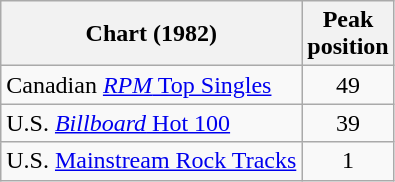<table class="wikitable sortable">
<tr>
<th>Chart (1982)</th>
<th>Peak<br>position</th>
</tr>
<tr>
<td>Canadian <a href='#'><em>RPM</em> Top Singles</a></td>
<td align="center">49</td>
</tr>
<tr>
<td>U.S. <a href='#'><em>Billboard</em> Hot 100</a></td>
<td align="center">39</td>
</tr>
<tr>
<td>U.S. <a href='#'>Mainstream Rock Tracks</a></td>
<td align="center">1</td>
</tr>
</table>
